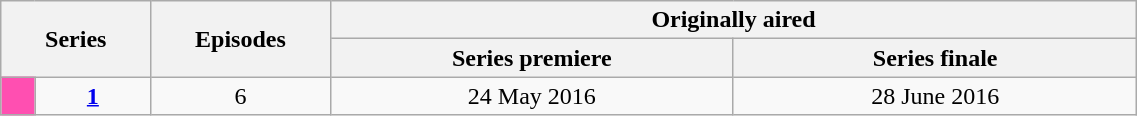<table class="wikitable"  style="width: 60%; text-align:center;">
<tr>
<th colspan="2" rowspan="2" style="width: 5%;">Series</th>
<th rowspan="2" style="width: 5%;">Episodes</th>
<th colspan="2">Originally aired</th>
</tr>
<tr>
<th style="width: 15%;">Series premiere</th>
<th style="width: 15%;">Series finale</th>
</tr>
<tr>
<td style="width:12px; background:#FF4FB1; width:1%;"></td>
<td><strong><a href='#'>1</a></strong></td>
<td>6</td>
<td>24 May 2016</td>
<td>28 June 2016</td>
</tr>
</table>
